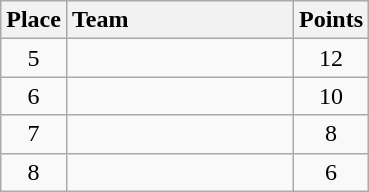<table class="wikitable" style="text-align:center; padding-bottom:0;">
<tr>
<th>Place</th>
<th style="width:9em; text-align:left;">Team</th>
<th>Points</th>
</tr>
<tr>
<td>5</td>
<td align=left></td>
<td>12</td>
</tr>
<tr>
<td>6</td>
<td align=left></td>
<td>10</td>
</tr>
<tr>
<td>7</td>
<td align=left></td>
<td>8</td>
</tr>
<tr>
<td>8</td>
<td align=left></td>
<td>6</td>
</tr>
</table>
